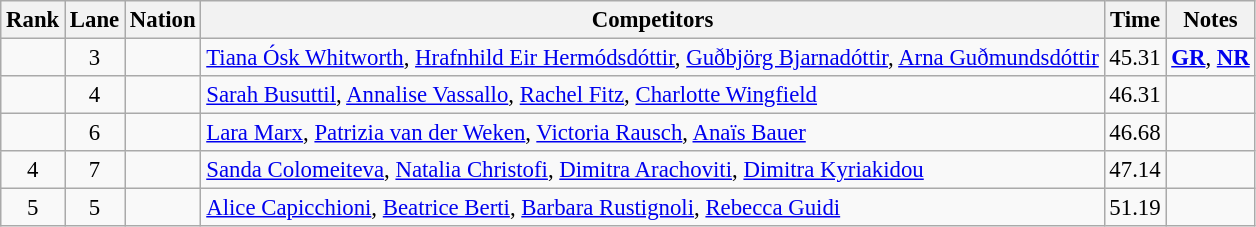<table class="wikitable sortable" style="text-align:center; font-size:95%">
<tr>
<th>Rank</th>
<th>Lane</th>
<th>Nation</th>
<th>Competitors</th>
<th>Time</th>
<th>Notes</th>
</tr>
<tr>
<td></td>
<td>3</td>
<td align=left></td>
<td align=left><a href='#'>Tiana Ósk Whitworth</a>, <a href='#'>Hrafnhild Eir Hermódsdóttir</a>, <a href='#'>Guðbjörg Bjarnadóttir</a>, <a href='#'>Arna Guðmundsdóttir</a></td>
<td>45.31</td>
<td><strong><a href='#'>GR</a></strong>, <strong><a href='#'>NR</a></strong></td>
</tr>
<tr>
<td></td>
<td>4</td>
<td align=left></td>
<td align=left><a href='#'>Sarah Busuttil</a>, <a href='#'>Annalise Vassallo</a>, <a href='#'>Rachel Fitz</a>, <a href='#'>Charlotte Wingfield</a></td>
<td>46.31</td>
<td></td>
</tr>
<tr>
<td></td>
<td>6</td>
<td align=left></td>
<td align=left><a href='#'>Lara Marx</a>, <a href='#'>Patrizia van der Weken</a>, <a href='#'>Victoria Rausch</a>, <a href='#'>Anaïs Bauer</a></td>
<td>46.68</td>
<td></td>
</tr>
<tr>
<td>4</td>
<td>7</td>
<td align=left></td>
<td align=left><a href='#'>Sanda Colomeiteva</a>, <a href='#'>Natalia Christofi</a>, <a href='#'>Dimitra Arachoviti</a>, <a href='#'>Dimitra Kyriakidou</a></td>
<td>47.14</td>
<td></td>
</tr>
<tr>
<td>5</td>
<td>5</td>
<td align=left></td>
<td align=left><a href='#'>Alice Capicchioni</a>, <a href='#'>Beatrice Berti</a>, <a href='#'>Barbara Rustignoli</a>, <a href='#'>Rebecca Guidi</a></td>
<td>51.19</td>
<td></td>
</tr>
</table>
